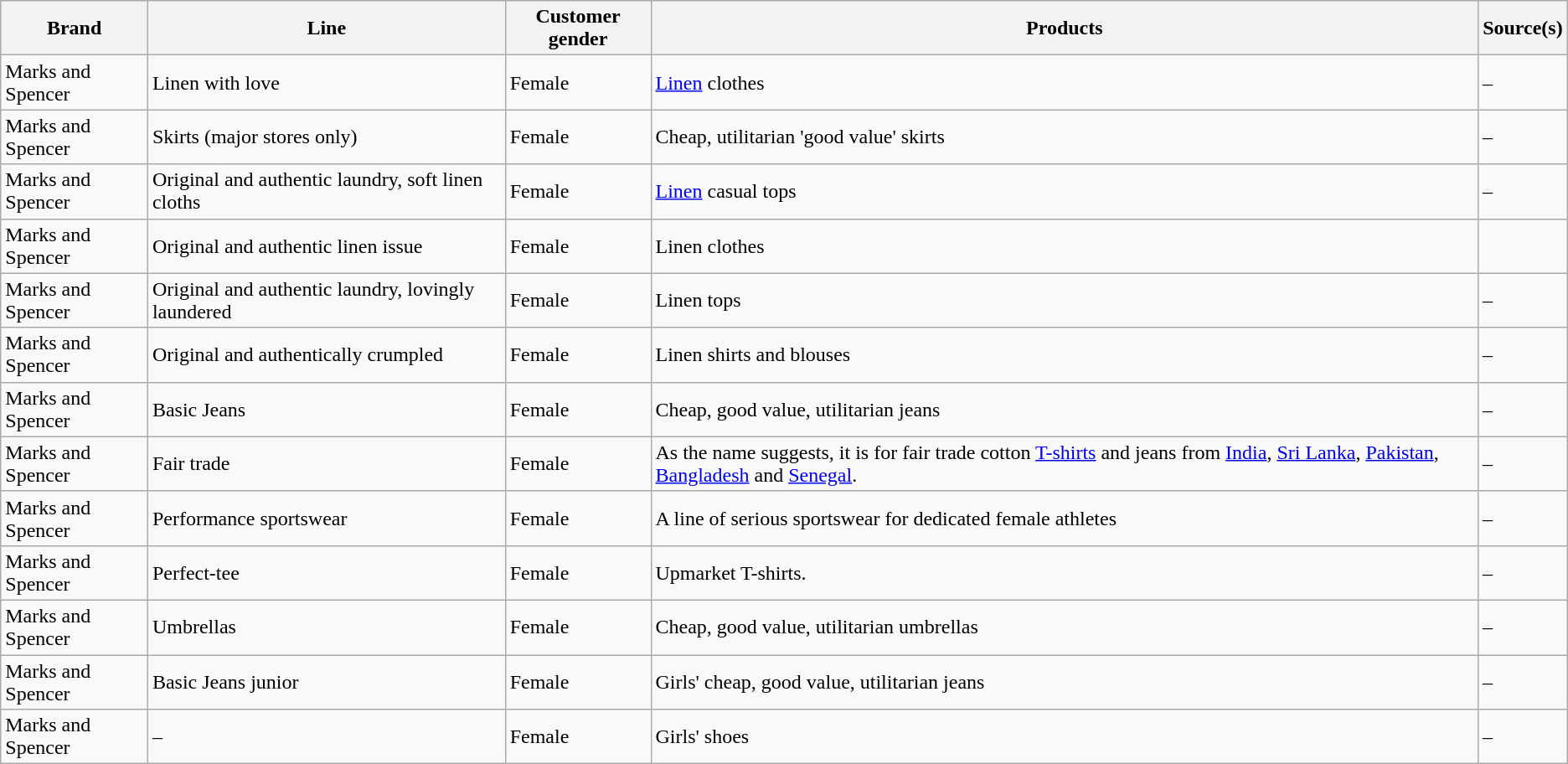<table class="wikitable">
<tr>
<th>Brand</th>
<th>Line</th>
<th>Customer gender</th>
<th>Products</th>
<th>Source(s)</th>
</tr>
<tr>
<td>Marks and Spencer</td>
<td>Linen with love</td>
<td>Female</td>
<td><a href='#'>Linen</a> clothes</td>
<td>–</td>
</tr>
<tr>
<td>Marks and Spencer</td>
<td>Skirts (major stores only)</td>
<td>Female</td>
<td>Cheap, utilitarian 'good value' skirts</td>
<td>–</td>
</tr>
<tr>
<td>Marks and Spencer</td>
<td>Original and authentic laundry, soft linen cloths</td>
<td>Female</td>
<td><a href='#'>Linen</a> casual tops</td>
<td>–</td>
</tr>
<tr>
<td>Marks and Spencer</td>
<td>Original and authentic linen issue</td>
<td>Female</td>
<td>Linen clothes</td>
<td></td>
</tr>
<tr>
<td>Marks and Spencer</td>
<td>Original and authentic laundry, lovingly laundered</td>
<td>Female</td>
<td>Linen tops</td>
<td>–</td>
</tr>
<tr>
<td>Marks and Spencer</td>
<td>Original and authentically crumpled</td>
<td>Female</td>
<td>Linen shirts and blouses</td>
<td>–</td>
</tr>
<tr>
<td>Marks and Spencer</td>
<td>Basic Jeans</td>
<td>Female</td>
<td>Cheap, good value, utilitarian jeans</td>
<td>–</td>
</tr>
<tr>
<td>Marks and Spencer</td>
<td>Fair trade</td>
<td>Female</td>
<td>As the name suggests, it is for fair trade cotton <a href='#'>T-shirts</a> and jeans from <a href='#'>India</a>, <a href='#'>Sri Lanka</a>, <a href='#'>Pakistan</a>, <a href='#'>Bangladesh</a> and <a href='#'>Senegal</a>.</td>
<td>–</td>
</tr>
<tr>
<td>Marks and Spencer</td>
<td>Performance sportswear</td>
<td>Female</td>
<td>A line of serious sportswear for dedicated female athletes</td>
<td>–</td>
</tr>
<tr>
<td>Marks and Spencer</td>
<td>Perfect-tee</td>
<td>Female</td>
<td>Upmarket T-shirts.</td>
<td>–</td>
</tr>
<tr>
<td>Marks and Spencer</td>
<td>Umbrellas</td>
<td>Female</td>
<td>Cheap, good value, utilitarian umbrellas</td>
<td>–</td>
</tr>
<tr>
<td>Marks and Spencer</td>
<td>Basic Jeans junior</td>
<td>Female</td>
<td>Girls' cheap, good value, utilitarian jeans</td>
<td>–</td>
</tr>
<tr>
<td>Marks and Spencer</td>
<td>–</td>
<td>Female</td>
<td>Girls' shoes</td>
<td>–</td>
</tr>
</table>
